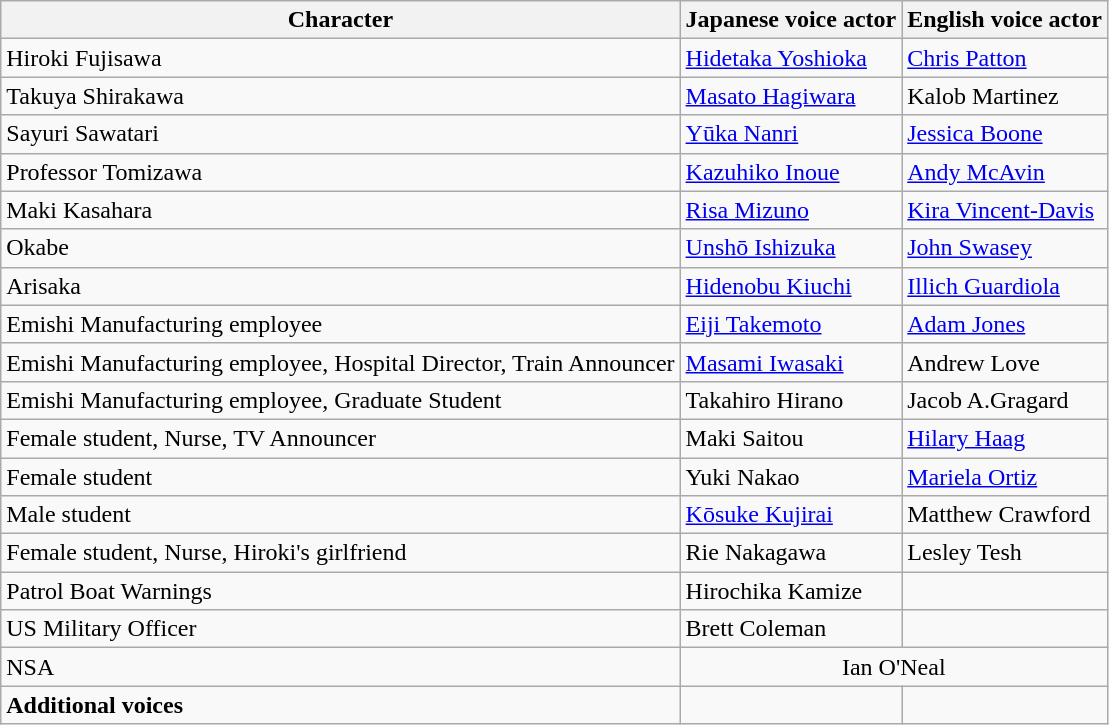<table class="wikitable">
<tr>
<th>Character</th>
<th>Japanese voice actor</th>
<th>English voice actor</th>
</tr>
<tr>
<td>Hiroki Fujisawa</td>
<td><a href='#'>Hidetaka Yoshioka</a></td>
<td><a href='#'>Chris Patton</a></td>
</tr>
<tr>
<td>Takuya Shirakawa</td>
<td><a href='#'>Masato Hagiwara</a></td>
<td>Kalob Martinez</td>
</tr>
<tr>
<td>Sayuri Sawatari</td>
<td><a href='#'>Yūka Nanri</a></td>
<td><a href='#'>Jessica Boone</a></td>
</tr>
<tr>
<td>Professor Tomizawa</td>
<td><a href='#'>Kazuhiko Inoue</a></td>
<td><a href='#'>Andy McAvin</a></td>
</tr>
<tr>
<td>Maki Kasahara</td>
<td><a href='#'>Risa Mizuno</a></td>
<td><a href='#'>Kira Vincent-Davis</a></td>
</tr>
<tr>
<td>Okabe</td>
<td><a href='#'>Unshō Ishizuka</a></td>
<td><a href='#'>John Swasey</a></td>
</tr>
<tr>
<td>Arisaka</td>
<td><a href='#'>Hidenobu Kiuchi</a></td>
<td><a href='#'>Illich Guardiola</a></td>
</tr>
<tr>
<td>Emishi Manufacturing employee</td>
<td><a href='#'>Eiji Takemoto</a></td>
<td><a href='#'>Adam Jones</a></td>
</tr>
<tr>
<td>Emishi Manufacturing employee, Hospital Director, Train Announcer</td>
<td><a href='#'>Masami Iwasaki</a></td>
<td>Andrew Love</td>
</tr>
<tr>
<td>Emishi Manufacturing employee, Graduate Student</td>
<td>Takahiro Hirano</td>
<td>Jacob A.Gragard</td>
</tr>
<tr>
<td>Female student, Nurse, TV Announcer</td>
<td>Maki Saitou</td>
<td><a href='#'>Hilary Haag</a></td>
</tr>
<tr>
<td>Female student</td>
<td>Yuki Nakao</td>
<td><a href='#'>Mariela Ortiz</a></td>
</tr>
<tr>
<td>Male student</td>
<td><a href='#'>Kōsuke Kujirai</a></td>
<td>Matthew Crawford</td>
</tr>
<tr>
<td>Female student, Nurse, Hiroki's girlfriend</td>
<td>Rie Nakagawa</td>
<td>Lesley Tesh</td>
</tr>
<tr>
<td>Patrol Boat Warnings</td>
<td>Hirochika Kamize</td>
<td></td>
</tr>
<tr>
<td>US Military Officer</td>
<td>Brett Coleman</td>
<td></td>
</tr>
<tr>
<td>NSA</td>
<td colspan = 2 style="text-align: center">Ian O'Neal</td>
</tr>
<tr>
<td><strong>Additional voices</strong></td>
<td></td>
<td></td>
</tr>
</table>
